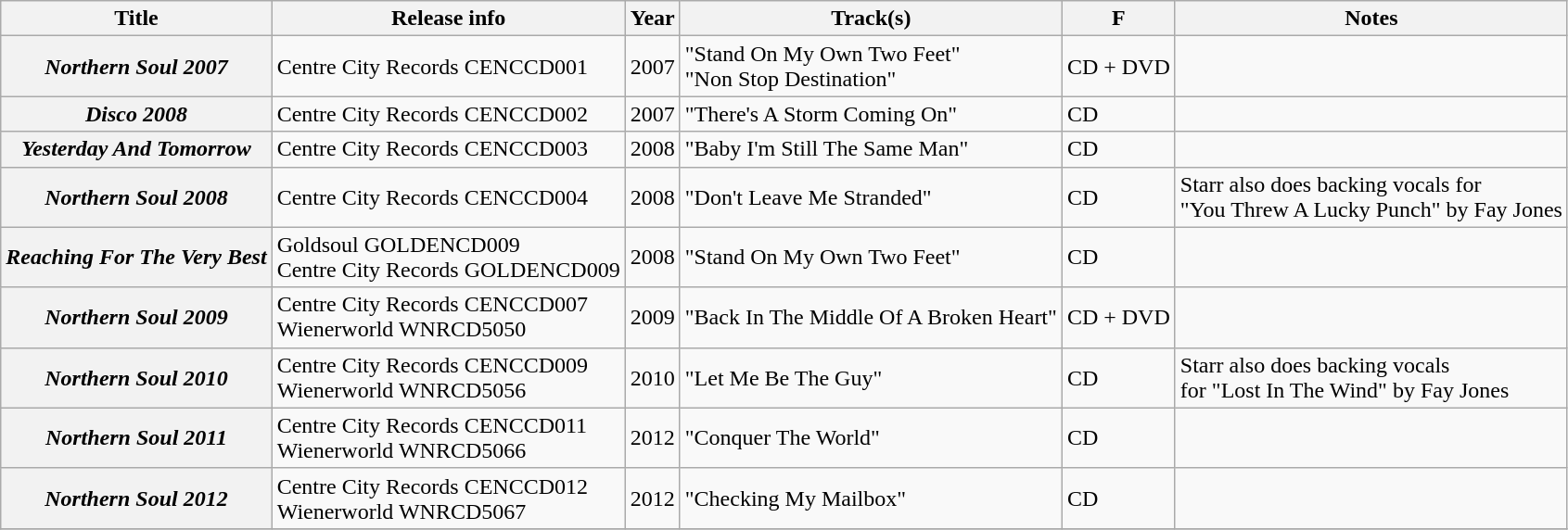<table class="wikitable plainrowheaders sortable">
<tr>
<th scope="col">Title</th>
<th scope="col">Release info</th>
<th scope="col">Year</th>
<th scope="col">Track(s)</th>
<th scope="col">F</th>
<th scope="col" class="unsortable">Notes</th>
</tr>
<tr>
<th scope="row"><em>Northern Soul 2007</em></th>
<td>Centre City Records CENCCD001</td>
<td>2007</td>
<td>"Stand On My Own Two Feet"<br>"Non Stop Destination"</td>
<td>CD + DVD</td>
<td></td>
</tr>
<tr>
<th scope="row"><em>Disco 2008 </em></th>
<td>Centre City Records CENCCD002</td>
<td>2007</td>
<td>"There's A Storm Coming On"</td>
<td>CD</td>
<td></td>
</tr>
<tr>
<th scope="row"><em>Yesterday And Tomorrow</em></th>
<td>Centre City Records CENCCD003</td>
<td>2008</td>
<td>"Baby I'm Still The Same Man"</td>
<td>CD</td>
<td></td>
</tr>
<tr>
<th scope="row"><em>Northern Soul 2008</em></th>
<td>Centre City Records CENCCD004</td>
<td>2008</td>
<td>"Don't Leave Me Stranded"</td>
<td>CD</td>
<td>Starr also does backing vocals for<br>"You Threw A Lucky Punch" by Fay Jones</td>
</tr>
<tr>
<th scope="row"><em>Reaching For The Very Best</em></th>
<td>Goldsoul GOLDENCD009<br>Centre City Records GOLDENCD009</td>
<td>2008</td>
<td>"Stand On My Own Two Feet"</td>
<td>CD</td>
<td></td>
</tr>
<tr>
<th scope="row"><em>Northern Soul 2009</em></th>
<td>Centre City Records CENCCD007<br>Wienerworld WNRCD5050</td>
<td>2009</td>
<td>"Back In The Middle Of A Broken Heart"</td>
<td>CD + DVD</td>
<td></td>
</tr>
<tr>
<th scope="row"><em>Northern Soul 2010</em></th>
<td>Centre City Records CENCCD009<br>Wienerworld WNRCD5056</td>
<td>2010</td>
<td>"Let Me Be The Guy"</td>
<td>CD</td>
<td>Starr also does backing vocals<br>for "Lost In The Wind" by Fay Jones</td>
</tr>
<tr>
<th scope="row"><em>Northern Soul 2011</em></th>
<td>Centre City Records CENCCD011<br>Wienerworld WNRCD5066</td>
<td>2012</td>
<td>"Conquer The World"</td>
<td>CD</td>
<td></td>
</tr>
<tr>
<th scope="row"><em>Northern Soul 2012</em></th>
<td>Centre City Records CENCCD012<br>Wienerworld WNRCD5067</td>
<td>2012</td>
<td>"Checking My Mailbox"</td>
<td>CD</td>
<td></td>
</tr>
<tr>
</tr>
</table>
